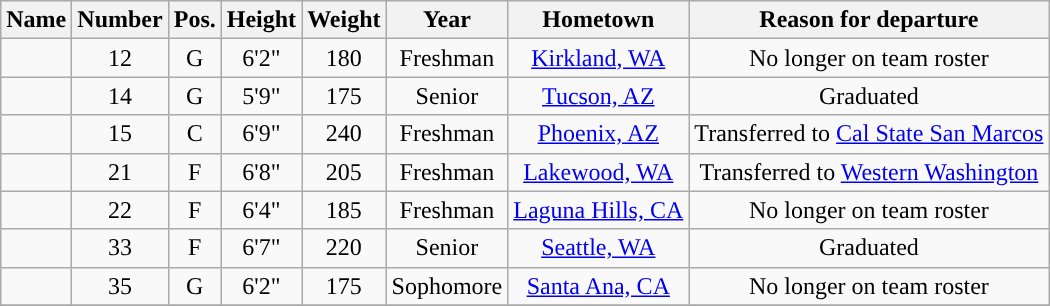<table class="wikitable sortable sortable" style="text-align: center">
<tr align=center>
<th>Name</th>
<th>Number</th>
<th>Pos.</th>
<th>Height</th>
<th>Weight</th>
<th>Year</th>
<th>Hometown</th>
<th>Reason for departure</th>
</tr>
<tr>
<td></td>
<td>12</td>
<td>G</td>
<td>6'2"</td>
<td>180</td>
<td>Freshman</td>
<td><a href='#'>Kirkland, WA</a></td>
<td>No longer on team roster</td>
</tr>
<tr>
<td></td>
<td>14</td>
<td>G</td>
<td>5'9"</td>
<td>175</td>
<td>Senior</td>
<td><a href='#'>Tucson, AZ</a></td>
<td>Graduated</td>
</tr>
<tr>
<td></td>
<td>15</td>
<td>C</td>
<td>6'9"</td>
<td>240</td>
<td>Freshman</td>
<td><a href='#'>Phoenix, AZ</a></td>
<td>Transferred to <a href='#'>Cal State San Marcos</a></td>
</tr>
<tr>
<td></td>
<td>21</td>
<td>F</td>
<td>6'8"</td>
<td>205</td>
<td>Freshman</td>
<td><a href='#'>Lakewood, WA</a></td>
<td>Transferred to <a href='#'>Western Washington</a></td>
</tr>
<tr>
<td></td>
<td>22</td>
<td>F</td>
<td>6'4"</td>
<td>185</td>
<td>Freshman</td>
<td><a href='#'>Laguna Hills, CA</a></td>
<td>No longer on team roster</td>
</tr>
<tr>
<td></td>
<td>33</td>
<td>F</td>
<td>6'7"</td>
<td>220</td>
<td>Senior</td>
<td><a href='#'>Seattle, WA</a></td>
<td>Graduated</td>
</tr>
<tr>
<td></td>
<td>35</td>
<td>G</td>
<td>6'2"</td>
<td>175</td>
<td>Sophomore</td>
<td><a href='#'>Santa Ana, CA</a></td>
<td>No longer on team roster</td>
</tr>
<tr>
</tr>
</table>
